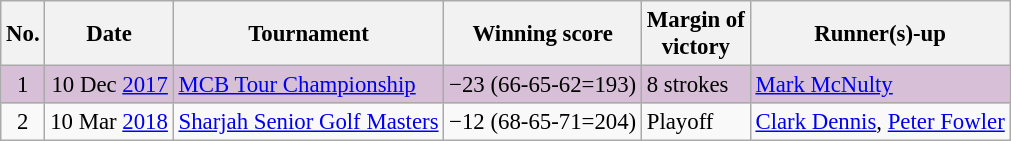<table class="wikitable" style="font-size:95%;">
<tr>
<th>No.</th>
<th>Date</th>
<th>Tournament</th>
<th>Winning score</th>
<th>Margin of<br>victory</th>
<th>Runner(s)-up</th>
</tr>
<tr style="background:thistle;">
<td align=center>1</td>
<td align=right>10 Dec <a href='#'>2017</a></td>
<td><a href='#'>MCB Tour Championship</a></td>
<td>−23 (66-65-62=193)</td>
<td>8 strokes</td>
<td> <a href='#'>Mark McNulty</a></td>
</tr>
<tr>
<td align=center>2</td>
<td align=right>10 Mar <a href='#'>2018</a></td>
<td><a href='#'>Sharjah Senior Golf Masters</a></td>
<td>−12 (68-65-71=204)</td>
<td>Playoff</td>
<td> <a href='#'>Clark Dennis</a>,  <a href='#'>Peter Fowler</a></td>
</tr>
</table>
